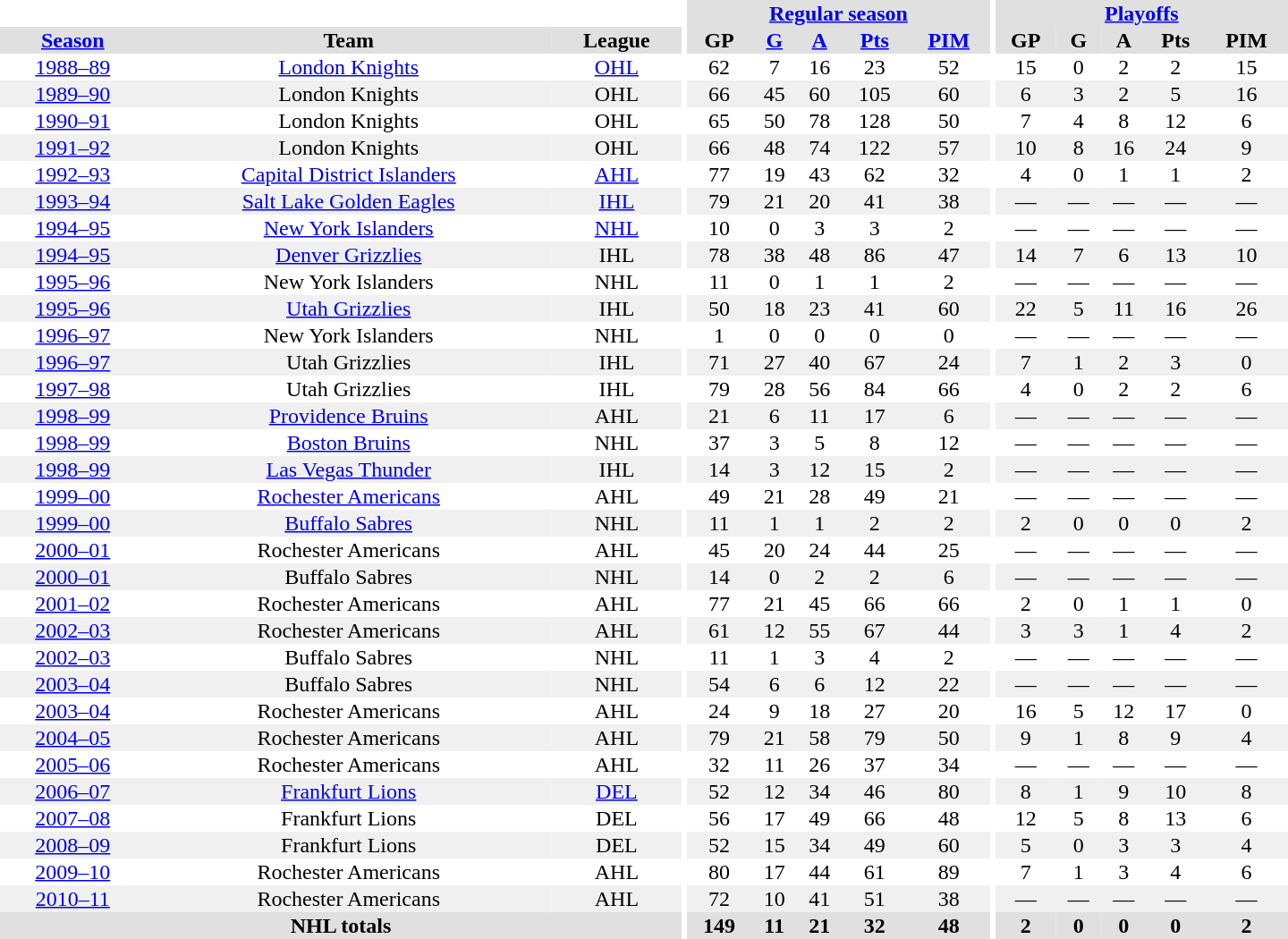<table border="0" cellpadding="1" cellspacing="0" style="text-align:center; width:60em">
<tr bgcolor="#e0e0e0">
<th colspan="3" bgcolor="#ffffff"></th>
<th rowspan="100" bgcolor="#ffffff"></th>
<th colspan="5"><a href='#'>Regular season</a></th>
<th rowspan="100" bgcolor="#ffffff"></th>
<th colspan="5"><a href='#'>Playoffs</a></th>
</tr>
<tr bgcolor="#e0e0e0">
<th><a href='#'>Season</a></th>
<th>Team</th>
<th>League</th>
<th>GP</th>
<th><a href='#'>G</a></th>
<th><a href='#'>A</a></th>
<th><a href='#'>Pts</a></th>
<th><a href='#'>PIM</a></th>
<th>GP</th>
<th>G</th>
<th>A</th>
<th>Pts</th>
<th>PIM</th>
</tr>
<tr>
<td><a href='#'>1988–89</a></td>
<td><a href='#'>London Knights</a></td>
<td><a href='#'>OHL</a></td>
<td>62</td>
<td>7</td>
<td>16</td>
<td>23</td>
<td>52</td>
<td>15</td>
<td>0</td>
<td>2</td>
<td>2</td>
<td>15</td>
</tr>
<tr bgcolor="#f0f0f0">
<td><a href='#'>1989–90</a></td>
<td>London Knights</td>
<td>OHL</td>
<td>66</td>
<td>45</td>
<td>60</td>
<td>105</td>
<td>60</td>
<td>6</td>
<td>3</td>
<td>2</td>
<td>5</td>
<td>16</td>
</tr>
<tr>
<td><a href='#'>1990–91</a></td>
<td>London Knights</td>
<td>OHL</td>
<td>65</td>
<td>50</td>
<td>78</td>
<td>128</td>
<td>50</td>
<td>7</td>
<td>4</td>
<td>8</td>
<td>12</td>
<td>6</td>
</tr>
<tr bgcolor="#f0f0f0">
<td><a href='#'>1991–92</a></td>
<td>London Knights</td>
<td>OHL</td>
<td>66</td>
<td>48</td>
<td>74</td>
<td>122</td>
<td>57</td>
<td>10</td>
<td>8</td>
<td>16</td>
<td>24</td>
<td>9</td>
</tr>
<tr>
<td><a href='#'>1992–93</a></td>
<td><a href='#'>Capital District Islanders</a></td>
<td><a href='#'>AHL</a></td>
<td>77</td>
<td>19</td>
<td>43</td>
<td>62</td>
<td>32</td>
<td>4</td>
<td>0</td>
<td>1</td>
<td>1</td>
<td>2</td>
</tr>
<tr bgcolor="#f0f0f0">
<td><a href='#'>1993–94</a></td>
<td><a href='#'>Salt Lake Golden Eagles</a></td>
<td><a href='#'>IHL</a></td>
<td>79</td>
<td>21</td>
<td>20</td>
<td>41</td>
<td>38</td>
<td>—</td>
<td>—</td>
<td>—</td>
<td>—</td>
<td>—</td>
</tr>
<tr>
<td><a href='#'>1994–95</a></td>
<td><a href='#'>New York Islanders</a></td>
<td><a href='#'>NHL</a></td>
<td>10</td>
<td>0</td>
<td>3</td>
<td>3</td>
<td>2</td>
<td>—</td>
<td>—</td>
<td>—</td>
<td>—</td>
<td>—</td>
</tr>
<tr bgcolor="#f0f0f0">
<td><a href='#'>1994–95</a></td>
<td><a href='#'>Denver Grizzlies</a></td>
<td>IHL</td>
<td>78</td>
<td>38</td>
<td>48</td>
<td>86</td>
<td>47</td>
<td>14</td>
<td>7</td>
<td>6</td>
<td>13</td>
<td>10</td>
</tr>
<tr>
<td><a href='#'>1995–96</a></td>
<td>New York Islanders</td>
<td>NHL</td>
<td>11</td>
<td>0</td>
<td>1</td>
<td>1</td>
<td>2</td>
<td>—</td>
<td>—</td>
<td>—</td>
<td>—</td>
<td>—</td>
</tr>
<tr bgcolor="#f0f0f0">
<td><a href='#'>1995–96</a></td>
<td><a href='#'>Utah Grizzlies</a></td>
<td>IHL</td>
<td>50</td>
<td>18</td>
<td>23</td>
<td>41</td>
<td>60</td>
<td>22</td>
<td>5</td>
<td>11</td>
<td>16</td>
<td>26</td>
</tr>
<tr>
<td><a href='#'>1996–97</a></td>
<td>New York Islanders</td>
<td>NHL</td>
<td>1</td>
<td>0</td>
<td>0</td>
<td>0</td>
<td>0</td>
<td>—</td>
<td>—</td>
<td>—</td>
<td>—</td>
<td>—</td>
</tr>
<tr bgcolor="#f0f0f0">
<td><a href='#'>1996–97</a></td>
<td>Utah Grizzlies</td>
<td>IHL</td>
<td>71</td>
<td>27</td>
<td>40</td>
<td>67</td>
<td>24</td>
<td>7</td>
<td>1</td>
<td>2</td>
<td>3</td>
<td>0</td>
</tr>
<tr>
<td><a href='#'>1997–98</a></td>
<td>Utah Grizzlies</td>
<td>IHL</td>
<td>79</td>
<td>28</td>
<td>56</td>
<td>84</td>
<td>66</td>
<td>4</td>
<td>0</td>
<td>2</td>
<td>2</td>
<td>6</td>
</tr>
<tr bgcolor="#f0f0f0">
<td><a href='#'>1998–99</a></td>
<td><a href='#'>Providence Bruins</a></td>
<td>AHL</td>
<td>21</td>
<td>6</td>
<td>11</td>
<td>17</td>
<td>6</td>
<td>—</td>
<td>—</td>
<td>—</td>
<td>—</td>
<td>—</td>
</tr>
<tr>
<td><a href='#'>1998–99</a></td>
<td><a href='#'>Boston Bruins</a></td>
<td>NHL</td>
<td>37</td>
<td>3</td>
<td>5</td>
<td>8</td>
<td>12</td>
<td>—</td>
<td>—</td>
<td>—</td>
<td>—</td>
<td>—</td>
</tr>
<tr bgcolor="#f0f0f0">
<td><a href='#'>1998–99</a></td>
<td><a href='#'>Las Vegas Thunder</a></td>
<td>IHL</td>
<td>14</td>
<td>3</td>
<td>12</td>
<td>15</td>
<td>2</td>
<td>—</td>
<td>—</td>
<td>—</td>
<td>—</td>
<td>—</td>
</tr>
<tr>
<td><a href='#'>1999–00</a></td>
<td><a href='#'>Rochester Americans</a></td>
<td>AHL</td>
<td>49</td>
<td>21</td>
<td>28</td>
<td>49</td>
<td>21</td>
<td>—</td>
<td>—</td>
<td>—</td>
<td>—</td>
<td>—</td>
</tr>
<tr bgcolor="#f0f0f0">
<td><a href='#'>1999–00</a></td>
<td><a href='#'>Buffalo Sabres</a></td>
<td>NHL</td>
<td>11</td>
<td>1</td>
<td>1</td>
<td>2</td>
<td>2</td>
<td>2</td>
<td>0</td>
<td>0</td>
<td>0</td>
<td>2</td>
</tr>
<tr>
<td><a href='#'>2000–01</a></td>
<td>Rochester Americans</td>
<td>AHL</td>
<td>45</td>
<td>20</td>
<td>24</td>
<td>44</td>
<td>25</td>
<td>—</td>
<td>—</td>
<td>—</td>
<td>—</td>
<td>—</td>
</tr>
<tr bgcolor="#f0f0f0">
<td><a href='#'>2000–01</a></td>
<td>Buffalo Sabres</td>
<td>NHL</td>
<td>14</td>
<td>0</td>
<td>2</td>
<td>2</td>
<td>6</td>
<td>—</td>
<td>—</td>
<td>—</td>
<td>—</td>
<td>—</td>
</tr>
<tr>
<td><a href='#'>2001–02</a></td>
<td>Rochester Americans</td>
<td>AHL</td>
<td>77</td>
<td>21</td>
<td>45</td>
<td>66</td>
<td>66</td>
<td>2</td>
<td>0</td>
<td>1</td>
<td>1</td>
<td>0</td>
</tr>
<tr bgcolor="#f0f0f0">
<td><a href='#'>2002–03</a></td>
<td>Rochester Americans</td>
<td>AHL</td>
<td>61</td>
<td>12</td>
<td>55</td>
<td>67</td>
<td>44</td>
<td>3</td>
<td>3</td>
<td>1</td>
<td>4</td>
<td>2</td>
</tr>
<tr>
<td><a href='#'>2002–03</a></td>
<td>Buffalo Sabres</td>
<td>NHL</td>
<td>11</td>
<td>1</td>
<td>3</td>
<td>4</td>
<td>2</td>
<td>—</td>
<td>—</td>
<td>—</td>
<td>—</td>
<td>—</td>
</tr>
<tr bgcolor="#f0f0f0">
<td><a href='#'>2003–04</a></td>
<td>Buffalo Sabres</td>
<td>NHL</td>
<td>54</td>
<td>6</td>
<td>6</td>
<td>12</td>
<td>22</td>
<td>—</td>
<td>—</td>
<td>—</td>
<td>—</td>
<td>—</td>
</tr>
<tr>
<td><a href='#'>2003–04</a></td>
<td>Rochester Americans</td>
<td>AHL</td>
<td>24</td>
<td>9</td>
<td>18</td>
<td>27</td>
<td>20</td>
<td>16</td>
<td>5</td>
<td>12</td>
<td>17</td>
<td>0</td>
</tr>
<tr bgcolor="#f0f0f0">
<td><a href='#'>2004–05</a></td>
<td>Rochester Americans</td>
<td>AHL</td>
<td>79</td>
<td>21</td>
<td>58</td>
<td>79</td>
<td>50</td>
<td>9</td>
<td>1</td>
<td>8</td>
<td>9</td>
<td>4</td>
</tr>
<tr>
<td><a href='#'>2005–06</a></td>
<td>Rochester Americans</td>
<td>AHL</td>
<td>32</td>
<td>11</td>
<td>26</td>
<td>37</td>
<td>34</td>
<td>—</td>
<td>—</td>
<td>—</td>
<td>—</td>
<td>—</td>
</tr>
<tr bgcolor="#f0f0f0">
<td><a href='#'>2006–07</a></td>
<td><a href='#'>Frankfurt Lions</a></td>
<td><a href='#'>DEL</a></td>
<td>52</td>
<td>12</td>
<td>34</td>
<td>46</td>
<td>80</td>
<td>8</td>
<td>1</td>
<td>9</td>
<td>10</td>
<td>8</td>
</tr>
<tr>
<td><a href='#'>2007–08</a></td>
<td>Frankfurt Lions</td>
<td>DEL</td>
<td>56</td>
<td>17</td>
<td>49</td>
<td>66</td>
<td>48</td>
<td>12</td>
<td>5</td>
<td>8</td>
<td>13</td>
<td>6</td>
</tr>
<tr bgcolor="#f0f0f0">
<td><a href='#'>2008–09</a></td>
<td>Frankfurt Lions</td>
<td>DEL</td>
<td>52</td>
<td>15</td>
<td>34</td>
<td>49</td>
<td>60</td>
<td>5</td>
<td>0</td>
<td>3</td>
<td>3</td>
<td>4</td>
</tr>
<tr>
<td><a href='#'>2009–10</a></td>
<td>Rochester Americans</td>
<td>AHL</td>
<td>80</td>
<td>17</td>
<td>44</td>
<td>61</td>
<td>89</td>
<td>7</td>
<td>1</td>
<td>3</td>
<td>4</td>
<td>6</td>
</tr>
<tr bgcolor="#f0f0f0">
<td><a href='#'>2010–11</a></td>
<td>Rochester Americans</td>
<td>AHL</td>
<td>72</td>
<td>10</td>
<td>41</td>
<td>51</td>
<td>38</td>
<td>—</td>
<td>—</td>
<td>—</td>
<td>—</td>
<td>—</td>
</tr>
<tr bgcolor="#e0e0e0">
<th colspan="3">NHL totals</th>
<th>149</th>
<th>11</th>
<th>21</th>
<th>32</th>
<th>48</th>
<th>2</th>
<th>0</th>
<th>0</th>
<th>0</th>
<th>2</th>
</tr>
</table>
